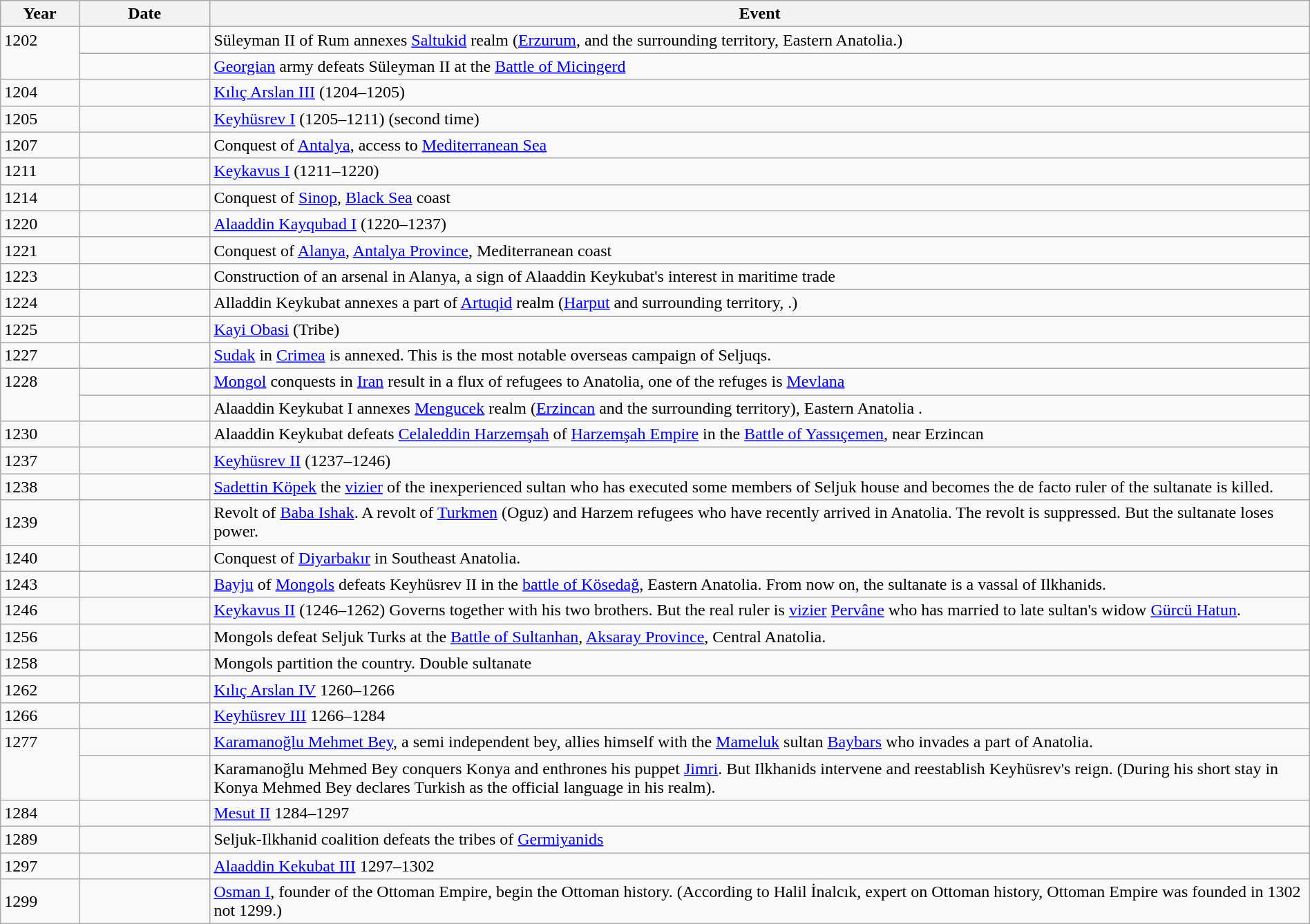<table class="wikitable" width="100%">
<tr>
<th style="width:6%">Year</th>
<th style="width:10%">Date</th>
<th>Event</th>
</tr>
<tr>
<td rowspan="2" valign="top">1202</td>
<td></td>
<td>Süleyman II of Rum annexes <a href='#'>Saltukid</a> realm (<a href='#'>Erzurum</a>, and the surrounding territory, Eastern Anatolia.)</td>
</tr>
<tr>
<td></td>
<td><a href='#'>Georgian</a> army defeats Süleyman II at the <a href='#'>Battle of Micingerd</a></td>
</tr>
<tr>
<td>1204</td>
<td></td>
<td><a href='#'>Kılıç Arslan III</a> (1204–1205)</td>
</tr>
<tr>
<td>1205</td>
<td></td>
<td><a href='#'>Keyhüsrev I</a> (1205–1211) (second time)</td>
</tr>
<tr>
<td>1207</td>
<td></td>
<td>Conquest of <a href='#'>Antalya</a>, access to <a href='#'>Mediterranean Sea</a></td>
</tr>
<tr>
<td>1211</td>
<td></td>
<td><a href='#'>Keykavus I</a> (1211–1220)</td>
</tr>
<tr>
<td>1214</td>
<td></td>
<td>Conquest of <a href='#'>Sinop</a>, <a href='#'>Black Sea</a> coast</td>
</tr>
<tr>
<td>1220</td>
<td></td>
<td><a href='#'>Alaaddin Kayqubad I</a> (1220–1237)</td>
</tr>
<tr>
<td>1221</td>
<td></td>
<td>Conquest of <a href='#'>Alanya</a>, <a href='#'>Antalya Province</a>, Mediterranean coast</td>
</tr>
<tr>
<td>1223</td>
<td></td>
<td>Construction of an arsenal in Alanya, a sign of Alaaddin Keykubat's interest in maritime trade</td>
</tr>
<tr>
<td>1224</td>
<td></td>
<td>Alladdin Keykubat annexes a part of <a href='#'>Artuqid</a> realm (<a href='#'>Harput</a> and surrounding territory, .)</td>
</tr>
<tr>
<td>1225</td>
<td></td>
<td><a href='#'>Kayi Obasi</a> (Tribe)</td>
</tr>
<tr>
<td>1227</td>
<td></td>
<td><a href='#'>Sudak</a> in <a href='#'>Crimea</a> is annexed. This is the most notable overseas campaign of Seljuqs.</td>
</tr>
<tr>
<td rowspan="2" valign="top">1228</td>
<td></td>
<td><a href='#'>Mongol</a> conquests in <a href='#'>Iran</a> result in a flux of refugees to Anatolia, one of the refuges is <a href='#'>Mevlana</a></td>
</tr>
<tr>
<td></td>
<td>Alaaddin Keykubat I annexes <a href='#'>Mengucek</a> realm (<a href='#'>Erzincan</a> and the surrounding territory), Eastern Anatolia .</td>
</tr>
<tr>
<td>1230</td>
<td></td>
<td>Alaaddin Keykubat defeats <a href='#'>Celaleddin Harzemşah</a> of <a href='#'>Harzemşah Empire</a> in the <a href='#'>Battle of Yassıçemen</a>, near Erzincan</td>
</tr>
<tr>
<td>1237</td>
<td></td>
<td><a href='#'>Keyhüsrev II</a> (1237–1246)</td>
</tr>
<tr>
<td>1238</td>
<td></td>
<td><a href='#'>Sadettin Köpek</a> the <a href='#'>vizier</a> of the inexperienced sultan who has executed some members of Seljuk house and becomes the de facto ruler of the sultanate is killed.</td>
</tr>
<tr>
<td>1239</td>
<td></td>
<td>Revolt of <a href='#'>Baba Ishak</a>. A revolt of <a href='#'>Turkmen</a> (Oguz) and Harzem refugees who have recently arrived in Anatolia. The revolt is suppressed. But the sultanate loses power.</td>
</tr>
<tr>
<td>1240</td>
<td></td>
<td>Conquest of <a href='#'>Diyarbakır</a> in Southeast Anatolia.</td>
</tr>
<tr>
<td>1243</td>
<td></td>
<td><a href='#'>Bayju</a> of <a href='#'>Mongols</a> defeats Keyhüsrev II in the <a href='#'>battle of Kösedağ</a>, Eastern Anatolia. From now on, the sultanate is a vassal of Ilkhanids.</td>
</tr>
<tr>
<td>1246</td>
<td></td>
<td><a href='#'>Keykavus II</a> (1246–1262) Governs together with his two brothers. But the real ruler is <a href='#'>vizier</a> <a href='#'>Pervâne</a> who has married to late sultan's widow <a href='#'>Gürcü Hatun</a>.</td>
</tr>
<tr>
<td>1256</td>
<td></td>
<td>Mongols defeat Seljuk Turks at the <a href='#'>Battle of Sultanhan</a>, <a href='#'>Aksaray Province</a>, Central Anatolia.</td>
</tr>
<tr>
<td>1258</td>
<td></td>
<td>Mongols partition the country. Double sultanate</td>
</tr>
<tr>
<td>1262</td>
<td></td>
<td><a href='#'>Kılıç Arslan IV</a> 1260–1266</td>
</tr>
<tr>
<td>1266</td>
<td></td>
<td><a href='#'>Keyhüsrev III</a> 1266–1284</td>
</tr>
<tr>
<td rowspan="2" valign="top">1277</td>
<td></td>
<td><a href='#'>Karamanoğlu Mehmet Bey</a>, a semi independent bey, allies himself with the <a href='#'>Mameluk</a> sultan <a href='#'>Baybars</a> who invades a part of Anatolia.</td>
</tr>
<tr>
<td></td>
<td>Karamanoğlu Mehmed Bey conquers Konya and enthrones his puppet <a href='#'>Jimri</a>. But Ilkhanids intervene and reestablish Keyhüsrev's reign. (During his short stay in Konya Mehmed Bey declares Turkish as the official language in his realm).</td>
</tr>
<tr>
<td>1284</td>
<td></td>
<td><a href='#'>Mesut II</a> 1284–1297</td>
</tr>
<tr>
<td>1289</td>
<td></td>
<td>Seljuk-Ilkhanid coalition defeats the tribes of <a href='#'>Germiyanids</a></td>
</tr>
<tr>
<td>1297</td>
<td></td>
<td><a href='#'>Alaaddin Kekubat III</a> 1297–1302</td>
</tr>
<tr>
<td>1299</td>
<td></td>
<td><a href='#'>Osman I</a>, founder of the Ottoman Empire, begin the Ottoman history. (According to Halil İnalcık, expert on Ottoman history, Ottoman Empire was founded in 1302 not 1299.)</td>
</tr>
</table>
